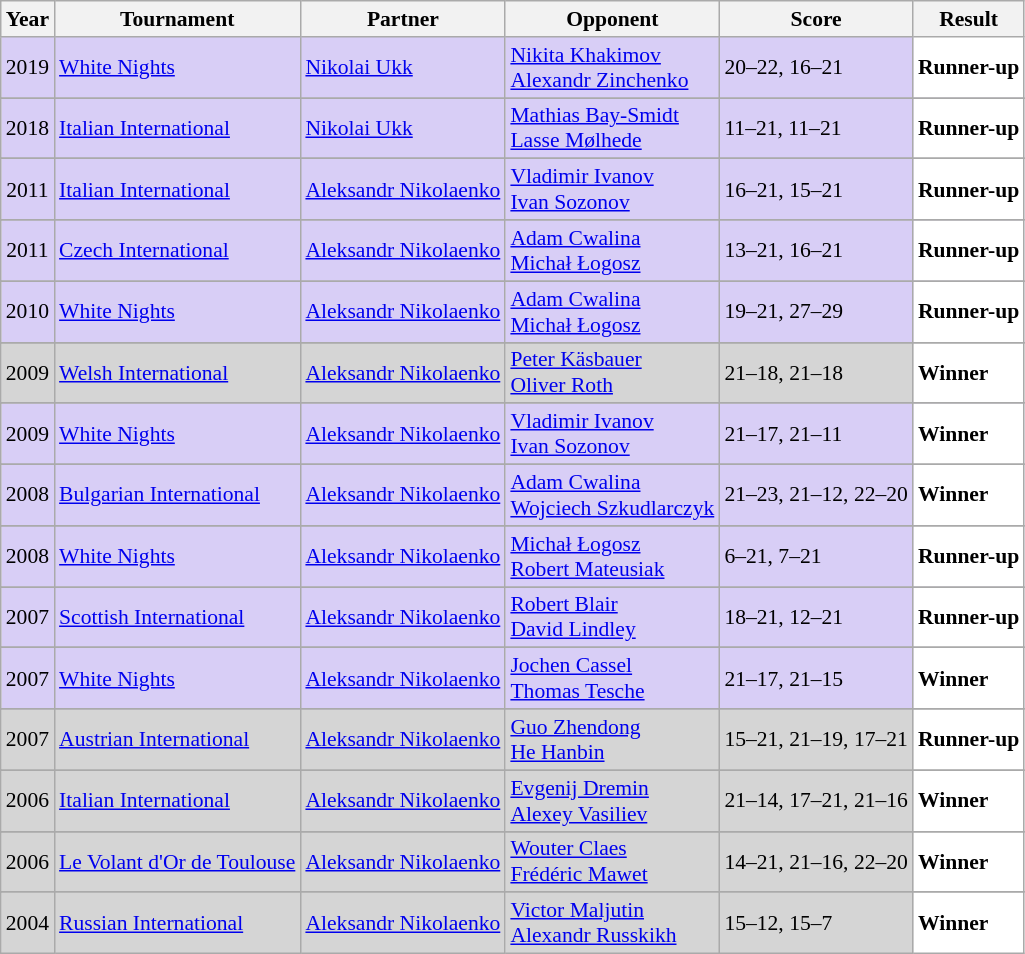<table class="sortable wikitable" style="font-size: 90%;">
<tr>
<th>Year</th>
<th>Tournament</th>
<th>Partner</th>
<th>Opponent</th>
<th>Score</th>
<th>Result</th>
</tr>
<tr style="background:#D8CEF6">
<td align="center">2019</td>
<td align="left"><a href='#'>White Nights</a></td>
<td align="left"> <a href='#'>Nikolai Ukk</a></td>
<td align="left"> <a href='#'>Nikita Khakimov</a> <br>  <a href='#'>Alexandr Zinchenko</a></td>
<td align="left">20–22, 16–21</td>
<td style="text-align:left; background:white"> <strong>Runner-up</strong></td>
</tr>
<tr>
</tr>
<tr style="background:#D8CEF6">
<td align="center">2018</td>
<td align="left"><a href='#'>Italian International</a></td>
<td align="left"> <a href='#'>Nikolai Ukk</a></td>
<td align="left"> <a href='#'>Mathias Bay-Smidt</a> <br>  <a href='#'>Lasse Mølhede</a></td>
<td align="left">11–21, 11–21</td>
<td style="text-align:left; background:white"> <strong>Runner-up</strong></td>
</tr>
<tr>
</tr>
<tr style="background:#D8CEF6">
<td align="center">2011</td>
<td align="left"><a href='#'>Italian International</a></td>
<td align="left"> <a href='#'>Aleksandr Nikolaenko</a></td>
<td align="left"> <a href='#'>Vladimir Ivanov</a> <br>  <a href='#'>Ivan Sozonov</a></td>
<td align="left">16–21, 15–21</td>
<td style="text-align:left; background:white"> <strong>Runner-up</strong></td>
</tr>
<tr>
</tr>
<tr style="background:#D8CEF6">
<td align="center">2011</td>
<td align="left"><a href='#'>Czech International</a></td>
<td align="left"> <a href='#'>Aleksandr Nikolaenko</a></td>
<td align="left"> <a href='#'>Adam Cwalina</a> <br>  <a href='#'>Michał Łogosz</a></td>
<td align="left">13–21, 16–21</td>
<td style="text-align:left; background:white"> <strong>Runner-up</strong></td>
</tr>
<tr>
</tr>
<tr style="background:#D8CEF6">
<td align="center">2010</td>
<td align="left"><a href='#'>White Nights</a></td>
<td align="left"> <a href='#'>Aleksandr Nikolaenko</a></td>
<td align="left"> <a href='#'>Adam Cwalina</a> <br>  <a href='#'>Michał Łogosz</a></td>
<td align="left">19–21, 27–29</td>
<td style="text-align:left; background:white"> <strong>Runner-up</strong></td>
</tr>
<tr>
</tr>
<tr style="background:#D5D5D5">
<td align="center">2009</td>
<td align="left"><a href='#'>Welsh International</a></td>
<td align="left"> <a href='#'>Aleksandr Nikolaenko</a></td>
<td align="left"> <a href='#'>Peter Käsbauer</a> <br>  <a href='#'>Oliver Roth</a></td>
<td align="left">21–18, 21–18</td>
<td style="text-align:left; background:white"> <strong>Winner</strong></td>
</tr>
<tr>
</tr>
<tr style="background:#D8CEF6">
<td align="center">2009</td>
<td align="left"><a href='#'>White Nights</a></td>
<td align="left"> <a href='#'>Aleksandr Nikolaenko</a></td>
<td align="left"> <a href='#'>Vladimir Ivanov</a> <br>  <a href='#'>Ivan Sozonov</a></td>
<td align="left">21–17, 21–11</td>
<td style="text-align:left; background:white"> <strong>Winner</strong></td>
</tr>
<tr>
</tr>
<tr style="background:#D8CEF6">
<td align="center">2008</td>
<td align="left"><a href='#'>Bulgarian International</a></td>
<td align="left"> <a href='#'>Aleksandr Nikolaenko</a></td>
<td align="left"> <a href='#'>Adam Cwalina</a> <br>  <a href='#'>Wojciech Szkudlarczyk</a></td>
<td align="left">21–23, 21–12, 22–20</td>
<td style="text-align:left; background:white"> <strong>Winner</strong></td>
</tr>
<tr>
</tr>
<tr style="background:#D8CEF6">
<td align="center">2008</td>
<td align="left"><a href='#'>White Nights</a></td>
<td align="left"> <a href='#'>Aleksandr Nikolaenko</a></td>
<td align="left"> <a href='#'>Michał Łogosz</a> <br>  <a href='#'>Robert Mateusiak</a></td>
<td align="left">6–21, 7–21</td>
<td style="text-align:left; background:white"> <strong>Runner-up</strong></td>
</tr>
<tr>
</tr>
<tr style="background:#D8CEF6">
<td align="center">2007</td>
<td align="left"><a href='#'>Scottish International</a></td>
<td align="left"> <a href='#'>Aleksandr Nikolaenko</a></td>
<td align="left"> <a href='#'>Robert Blair</a> <br>  <a href='#'>David Lindley</a></td>
<td align="left">18–21, 12–21</td>
<td style="text-align:left; background:white"> <strong>Runner-up</strong></td>
</tr>
<tr>
</tr>
<tr style="background:#D8CEF6">
<td align="center">2007</td>
<td align="left"><a href='#'>White Nights</a></td>
<td align="left"> <a href='#'>Aleksandr Nikolaenko</a></td>
<td align="left"> <a href='#'>Jochen Cassel</a> <br>  <a href='#'>Thomas Tesche</a></td>
<td align="left">21–17, 21–15</td>
<td style="text-align:left; background:white"> <strong>Winner</strong></td>
</tr>
<tr>
</tr>
<tr style="background:#D5D5D5">
<td align="center">2007</td>
<td align="left"><a href='#'>Austrian International</a></td>
<td align="left"> <a href='#'>Aleksandr Nikolaenko</a></td>
<td align="left"> <a href='#'>Guo Zhendong</a> <br>  <a href='#'>He Hanbin</a></td>
<td align="left">15–21, 21–19, 17–21</td>
<td style="text-align:left; background:white"> <strong>Runner-up</strong></td>
</tr>
<tr>
</tr>
<tr style="background:#D5D5D5">
<td align="center">2006</td>
<td align="left"><a href='#'>Italian International</a></td>
<td align="left"> <a href='#'>Aleksandr Nikolaenko</a></td>
<td align="left"> <a href='#'>Evgenij Dremin</a> <br>  <a href='#'>Alexey Vasiliev</a></td>
<td align="left">21–14, 17–21, 21–16</td>
<td style="text-align:left; background:white"> <strong>Winner</strong></td>
</tr>
<tr>
</tr>
<tr style="background:#D5D5D5">
<td align="center">2006</td>
<td align="left"><a href='#'>Le Volant d'Or de Toulouse</a></td>
<td align="left"> <a href='#'>Aleksandr Nikolaenko</a></td>
<td align="left"> <a href='#'>Wouter Claes</a> <br>  <a href='#'>Frédéric Mawet</a></td>
<td align="left">14–21, 21–16, 22–20</td>
<td style="text-align:left; background:white"> <strong>Winner</strong></td>
</tr>
<tr>
</tr>
<tr style="background:#D5D5D5">
<td align="center">2004</td>
<td align="left"><a href='#'>Russian International</a></td>
<td align="left"> <a href='#'>Aleksandr Nikolaenko</a></td>
<td align="left"> <a href='#'>Victor Maljutin</a> <br>  <a href='#'>Alexandr Russkikh</a></td>
<td align="left">15–12, 15–7</td>
<td style="text-align:left; background:white"> <strong>Winner</strong></td>
</tr>
</table>
